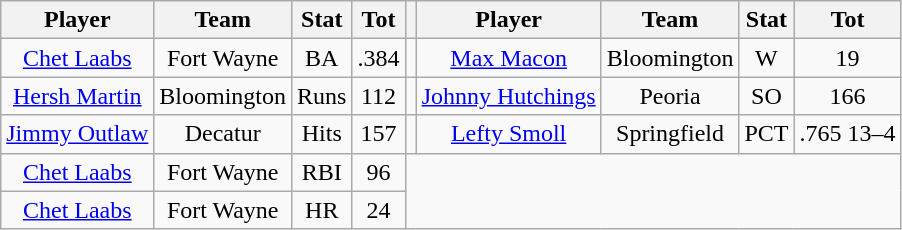<table class="wikitable" style="text-align:center">
<tr>
<th>Player</th>
<th>Team</th>
<th>Stat</th>
<th>Tot</th>
<th></th>
<th>Player</th>
<th>Team</th>
<th>Stat</th>
<th>Tot</th>
</tr>
<tr>
<td><a href='#'>Chet Laabs</a></td>
<td>Fort Wayne</td>
<td>BA</td>
<td>.384</td>
<td></td>
<td><a href='#'>Max Macon</a></td>
<td>Bloomington</td>
<td>W</td>
<td>19</td>
</tr>
<tr>
<td><a href='#'>Hersh Martin</a></td>
<td>Bloomington</td>
<td>Runs</td>
<td>112</td>
<td></td>
<td><a href='#'>Johnny Hutchings</a></td>
<td>Peoria</td>
<td>SO</td>
<td>166</td>
</tr>
<tr>
<td><a href='#'>Jimmy Outlaw</a></td>
<td>Decatur</td>
<td>Hits</td>
<td>157</td>
<td></td>
<td><a href='#'>Lefty Smoll</a></td>
<td>Springfield</td>
<td>PCT</td>
<td>.765 13–4</td>
</tr>
<tr>
<td><a href='#'>Chet Laabs</a></td>
<td>Fort Wayne</td>
<td>RBI</td>
<td>96</td>
</tr>
<tr>
<td><a href='#'>Chet Laabs</a></td>
<td>Fort Wayne</td>
<td>HR</td>
<td>24</td>
</tr>
</table>
